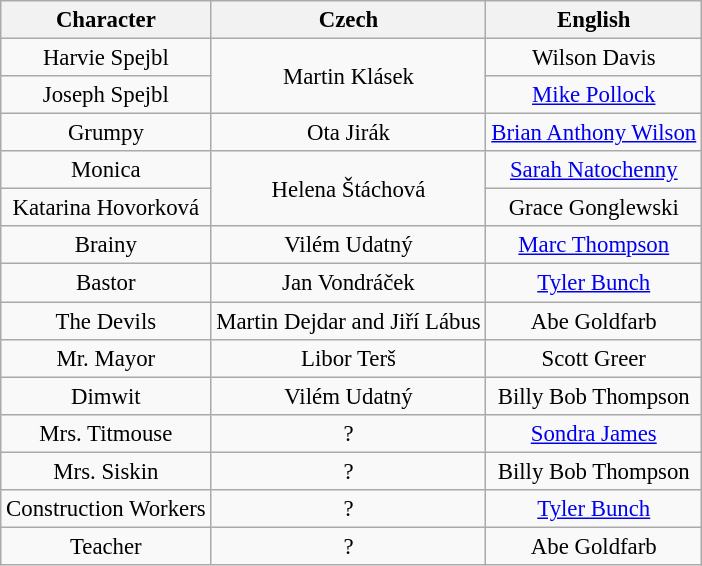<table class="wikitable" style="font-size: 95%;text-align: center;">
<tr>
<th>Character</th>
<th>Czech</th>
<th>English</th>
</tr>
<tr>
<td>Harvie Spejbl</td>
<td rowspan="2">Martin Klásek</td>
<td>Wilson Davis</td>
</tr>
<tr>
<td>Joseph Spejbl</td>
<td><a href='#'>Mike Pollock</a></td>
</tr>
<tr>
<td>Grumpy</td>
<td>Ota Jirák</td>
<td><a href='#'>Brian Anthony Wilson</a></td>
</tr>
<tr>
<td>Monica</td>
<td rowspan="2">Helena Štáchová</td>
<td><a href='#'>Sarah Natochenny</a></td>
</tr>
<tr>
<td>Katarina Hovorková</td>
<td>Grace Gonglewski</td>
</tr>
<tr>
<td>Brainy</td>
<td>Vilém Udatný</td>
<td><a href='#'>Marc Thompson</a></td>
</tr>
<tr>
<td>Bastor</td>
<td>Jan Vondráček</td>
<td><a href='#'>Tyler Bunch</a></td>
</tr>
<tr>
<td>The Devils</td>
<td>Martin Dejdar and Jiří Lábus</td>
<td>Abe Goldfarb</td>
</tr>
<tr>
<td>Mr. Mayor</td>
<td>Libor Terš</td>
<td>Scott Greer</td>
</tr>
<tr>
<td>Dimwit</td>
<td>Vilém Udatný</td>
<td>Billy Bob Thompson</td>
</tr>
<tr>
<td>Mrs. Titmouse</td>
<td>?</td>
<td><a href='#'>Sondra James</a></td>
</tr>
<tr>
<td>Mrs. Siskin</td>
<td>?</td>
<td>Billy Bob Thompson</td>
</tr>
<tr>
<td>Construction Workers</td>
<td>?</td>
<td><a href='#'>Tyler Bunch</a></td>
</tr>
<tr>
<td>Teacher</td>
<td>?</td>
<td>Abe Goldfarb</td>
</tr>
</table>
